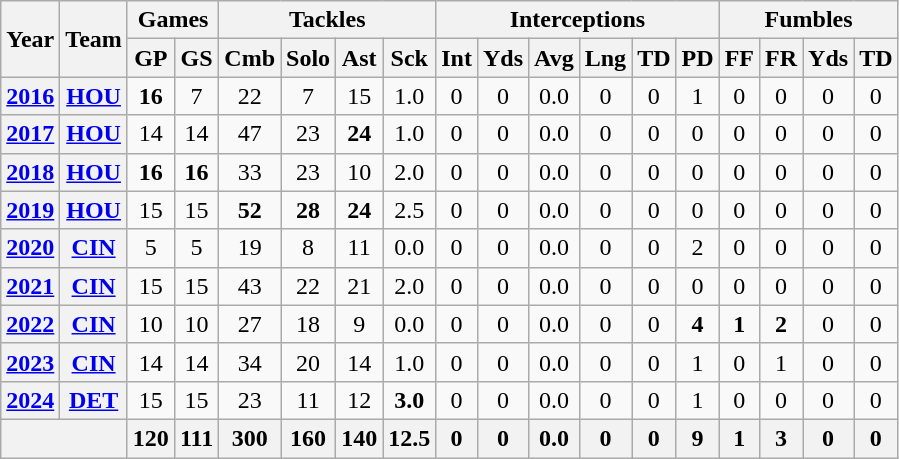<table class="wikitable" style="text-align:center;">
<tr>
<th rowspan="2">Year</th>
<th rowspan="2">Team</th>
<th colspan="2">Games</th>
<th colspan="4">Tackles</th>
<th colspan="6">Interceptions</th>
<th colspan="4">Fumbles</th>
</tr>
<tr>
<th>GP</th>
<th>GS</th>
<th>Cmb</th>
<th>Solo</th>
<th>Ast</th>
<th>Sck</th>
<th>Int</th>
<th>Yds</th>
<th>Avg</th>
<th>Lng</th>
<th>TD</th>
<th>PD</th>
<th>FF</th>
<th>FR</th>
<th>Yds</th>
<th>TD</th>
</tr>
<tr>
<th><a href='#'>2016</a></th>
<th><a href='#'>HOU</a></th>
<td><strong>16</strong></td>
<td>7</td>
<td>22</td>
<td>7</td>
<td>15</td>
<td>1.0</td>
<td>0</td>
<td>0</td>
<td>0.0</td>
<td>0</td>
<td>0</td>
<td>1</td>
<td>0</td>
<td>0</td>
<td>0</td>
<td>0</td>
</tr>
<tr>
<th><a href='#'>2017</a></th>
<th><a href='#'>HOU</a></th>
<td>14</td>
<td>14</td>
<td>47</td>
<td>23</td>
<td><strong>24</strong></td>
<td>1.0</td>
<td>0</td>
<td>0</td>
<td>0.0</td>
<td>0</td>
<td>0</td>
<td>0</td>
<td>0</td>
<td>0</td>
<td>0</td>
<td>0</td>
</tr>
<tr>
<th><a href='#'>2018</a></th>
<th><a href='#'>HOU</a></th>
<td><strong>16</strong></td>
<td><strong>16</strong></td>
<td>33</td>
<td>23</td>
<td>10</td>
<td>2.0</td>
<td>0</td>
<td>0</td>
<td>0.0</td>
<td>0</td>
<td>0</td>
<td>0</td>
<td>0</td>
<td>0</td>
<td>0</td>
<td>0</td>
</tr>
<tr>
<th><a href='#'>2019</a></th>
<th><a href='#'>HOU</a></th>
<td>15</td>
<td>15</td>
<td><strong>52</strong></td>
<td><strong>28</strong></td>
<td><strong>24</strong></td>
<td>2.5</td>
<td>0</td>
<td>0</td>
<td>0.0</td>
<td>0</td>
<td>0</td>
<td>0</td>
<td>0</td>
<td>0</td>
<td>0</td>
<td>0</td>
</tr>
<tr>
<th><a href='#'>2020</a></th>
<th><a href='#'>CIN</a></th>
<td>5</td>
<td>5</td>
<td>19</td>
<td>8</td>
<td>11</td>
<td>0.0</td>
<td>0</td>
<td>0</td>
<td>0.0</td>
<td>0</td>
<td>0</td>
<td>2</td>
<td>0</td>
<td>0</td>
<td>0</td>
<td>0</td>
</tr>
<tr>
<th><a href='#'>2021</a></th>
<th><a href='#'>CIN</a></th>
<td>15</td>
<td>15</td>
<td>43</td>
<td>22</td>
<td>21</td>
<td>2.0</td>
<td>0</td>
<td>0</td>
<td>0.0</td>
<td>0</td>
<td>0</td>
<td>0</td>
<td>0</td>
<td>0</td>
<td>0</td>
<td>0</td>
</tr>
<tr>
<th><a href='#'>2022</a></th>
<th><a href='#'>CIN</a></th>
<td>10</td>
<td>10</td>
<td>27</td>
<td>18</td>
<td>9</td>
<td>0.0</td>
<td>0</td>
<td>0</td>
<td>0.0</td>
<td>0</td>
<td>0</td>
<td><strong>4</strong></td>
<td><strong>1</strong></td>
<td><strong>2</strong></td>
<td>0</td>
<td>0</td>
</tr>
<tr>
<th><a href='#'>2023</a></th>
<th><a href='#'>CIN</a></th>
<td>14</td>
<td>14</td>
<td>34</td>
<td>20</td>
<td>14</td>
<td>1.0</td>
<td>0</td>
<td>0</td>
<td>0.0</td>
<td>0</td>
<td>0</td>
<td>1</td>
<td>0</td>
<td>1</td>
<td>0</td>
<td>0</td>
</tr>
<tr>
<th><a href='#'>2024</a></th>
<th><a href='#'>DET</a></th>
<td>15</td>
<td>15</td>
<td>23</td>
<td>11</td>
<td>12</td>
<td><strong>3.0</strong></td>
<td>0</td>
<td>0</td>
<td>0.0</td>
<td>0</td>
<td>0</td>
<td>1</td>
<td>0</td>
<td>0</td>
<td>0</td>
<td>0</td>
</tr>
<tr>
<th colspan="2"></th>
<th>120</th>
<th>111</th>
<th>300</th>
<th>160</th>
<th>140</th>
<th>12.5</th>
<th>0</th>
<th>0</th>
<th>0.0</th>
<th>0</th>
<th>0</th>
<th>9</th>
<th>1</th>
<th>3</th>
<th>0</th>
<th>0</th>
</tr>
</table>
